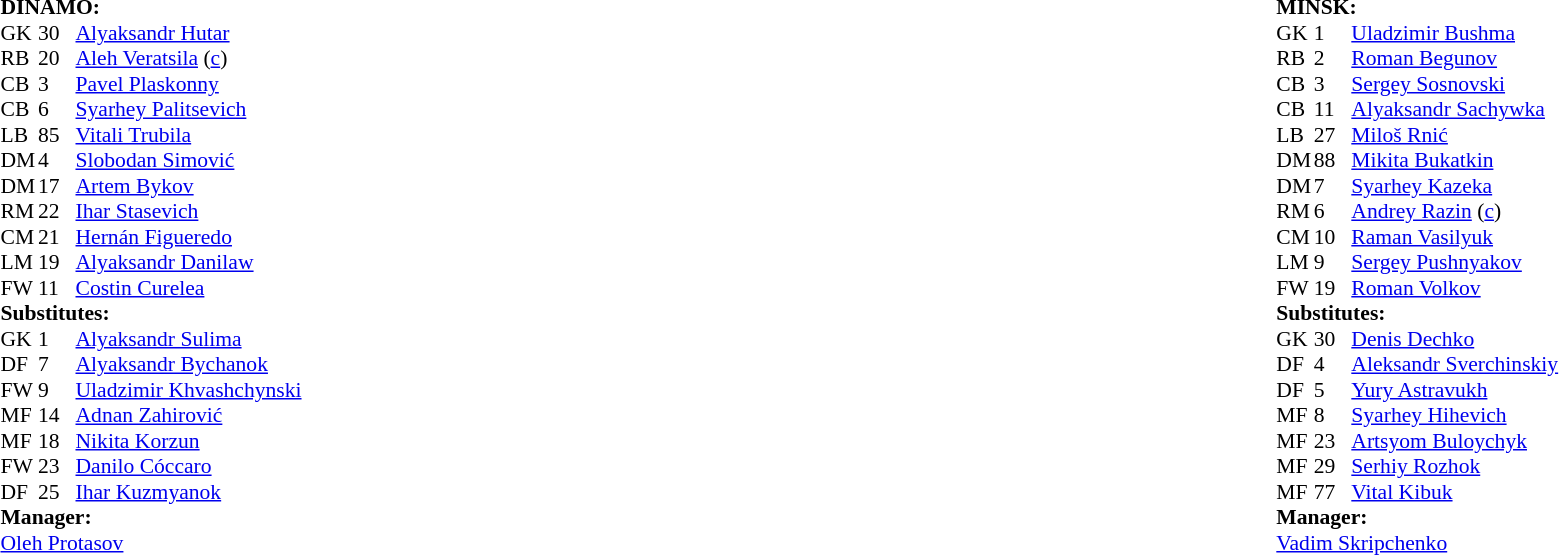<table width="100%">
<tr>
<td valign="top" width="50%"><br><table style="font-size:90%" cellspacing="0" cellpadding="0">
<tr>
<td colspan="4"><strong>DINAMO:</strong></td>
</tr>
<tr>
<th width=25></th>
<th width=25></th>
</tr>
<tr>
<td>GK</td>
<td>30</td>
<td> <a href='#'>Alyaksandr Hutar</a></td>
</tr>
<tr>
<td>RB</td>
<td>20</td>
<td> <a href='#'>Aleh Veratsila</a> (<a href='#'>c</a>)</td>
</tr>
<tr>
<td>CB</td>
<td>3</td>
<td> <a href='#'>Pavel Plaskonny</a></td>
</tr>
<tr>
<td>CB</td>
<td>6</td>
<td> <a href='#'>Syarhey Palitsevich</a></td>
</tr>
<tr>
<td>LB</td>
<td>85</td>
<td> <a href='#'>Vitali Trubila</a></td>
<td></td>
</tr>
<tr>
<td>DM</td>
<td>4</td>
<td> <a href='#'>Slobodan Simović</a></td>
</tr>
<tr>
<td>DM</td>
<td>17</td>
<td> <a href='#'>Artem Bykov</a></td>
</tr>
<tr>
<td>RM</td>
<td>22</td>
<td> <a href='#'>Ihar Stasevich</a></td>
</tr>
<tr>
<td>CM</td>
<td>21</td>
<td> <a href='#'>Hernán Figueredo</a></td>
</tr>
<tr>
<td>LM</td>
<td>19</td>
<td> <a href='#'>Alyaksandr Danilaw</a></td>
<td></td>
<td></td>
</tr>
<tr>
<td>FW</td>
<td>11</td>
<td> <a href='#'>Costin Curelea</a></td>
<td></td>
<td></td>
</tr>
<tr>
<td colspan=3><strong>Substitutes:</strong></td>
</tr>
<tr>
<td>GK</td>
<td>1</td>
<td> <a href='#'>Alyaksandr Sulima</a></td>
</tr>
<tr>
<td>DF</td>
<td>7</td>
<td> <a href='#'>Alyaksandr Bychanok</a></td>
<td></td>
<td></td>
</tr>
<tr>
<td>FW</td>
<td>9</td>
<td> <a href='#'>Uladzimir Khvashchynski</a></td>
</tr>
<tr>
<td>MF</td>
<td>14</td>
<td> <a href='#'>Adnan Zahirović</a></td>
</tr>
<tr>
<td>MF</td>
<td>18</td>
<td> <a href='#'>Nikita Korzun</a></td>
</tr>
<tr>
<td>FW</td>
<td>23</td>
<td> <a href='#'>Danilo Cóccaro</a></td>
<td></td>
<td></td>
</tr>
<tr>
<td>DF</td>
<td>25</td>
<td> <a href='#'>Ihar Kuzmyanok</a></td>
</tr>
<tr>
<td colspan=3><strong>Manager:</strong></td>
</tr>
<tr>
<td colspan=4> <a href='#'>Oleh Protasov</a></td>
</tr>
</table>
</td>
<td valign="top" width="50%"><br><table style="font-size: 90%" cellspacing="0" cellpadding="0"  align=center>
<tr>
<td colspan="4"><strong>MINSK:</strong></td>
</tr>
<tr>
<th width=25></th>
<th width=25></th>
</tr>
<tr>
<td>GK</td>
<td>1</td>
<td> <a href='#'>Uladzimir Bushma</a></td>
</tr>
<tr>
<td>RB</td>
<td>2</td>
<td> <a href='#'>Roman Begunov</a></td>
<td></td>
</tr>
<tr>
<td>CB</td>
<td>3</td>
<td> <a href='#'>Sergey Sosnovski</a></td>
</tr>
<tr>
<td>CB</td>
<td>11</td>
<td> <a href='#'>Alyaksandr Sachywka</a></td>
</tr>
<tr>
<td>LB</td>
<td>27</td>
<td> <a href='#'>Miloš Rnić</a></td>
<td></td>
</tr>
<tr>
<td>DM</td>
<td>88</td>
<td> <a href='#'>Mikita Bukatkin</a></td>
<td></td>
</tr>
<tr>
<td>DM</td>
<td>7</td>
<td> <a href='#'>Syarhey Kazeka</a></td>
<td></td>
</tr>
<tr>
<td>RM</td>
<td>6</td>
<td> <a href='#'>Andrey Razin</a> (<a href='#'>c</a>)</td>
<td></td>
<td></td>
</tr>
<tr>
<td>CM</td>
<td>10</td>
<td> <a href='#'>Raman Vasilyuk</a></td>
</tr>
<tr>
<td>LM</td>
<td>9</td>
<td> <a href='#'>Sergey Pushnyakov</a></td>
<td></td>
<td></td>
</tr>
<tr>
<td>FW</td>
<td>19</td>
<td> <a href='#'>Roman Volkov</a></td>
<td></td>
<td></td>
</tr>
<tr>
<td colspan=3><strong>Substitutes:</strong></td>
</tr>
<tr>
<td>GK</td>
<td>30</td>
<td> <a href='#'>Denis Dechko</a></td>
</tr>
<tr>
<td>DF</td>
<td>4</td>
<td> <a href='#'>Aleksandr Sverchinskiy</a></td>
</tr>
<tr>
<td>DF</td>
<td>5</td>
<td> <a href='#'>Yury Astravukh</a></td>
</tr>
<tr>
<td>MF</td>
<td>8</td>
<td> <a href='#'>Syarhey Hihevich</a></td>
<td></td>
<td></td>
</tr>
<tr>
<td>MF</td>
<td>23</td>
<td> <a href='#'>Artsyom Buloychyk</a></td>
</tr>
<tr>
<td>MF</td>
<td>29</td>
<td> <a href='#'>Serhiy Rozhok</a></td>
<td></td>
<td></td>
</tr>
<tr>
<td>MF</td>
<td>77</td>
<td> <a href='#'>Vital Kibuk</a></td>
<td></td>
<td></td>
</tr>
<tr>
<td colspan=3><strong>Manager:</strong></td>
</tr>
<tr>
<td colspan=4> <a href='#'>Vadim Skripchenko</a></td>
</tr>
</table>
</td>
</tr>
</table>
